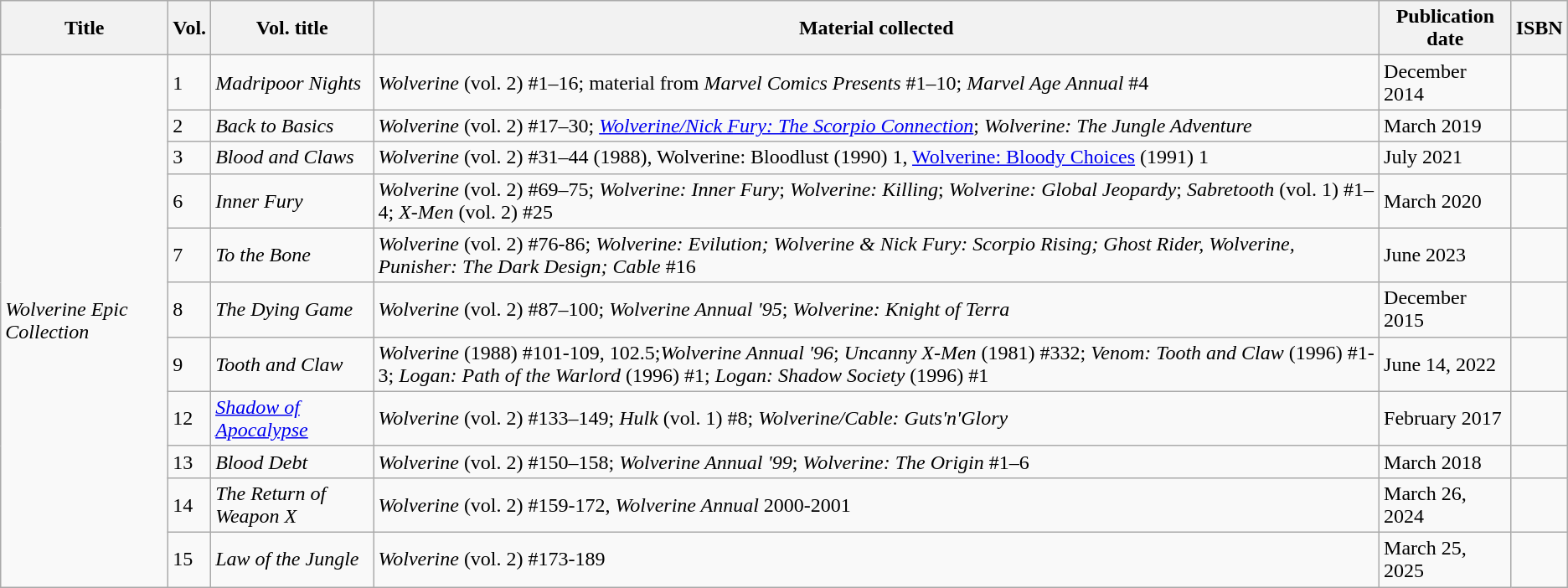<table class="wikitable">
<tr>
<th>Title</th>
<th>Vol.</th>
<th>Vol. title</th>
<th>Material collected</th>
<th>Publication date</th>
<th>ISBN</th>
</tr>
<tr>
<td rowspan="11"><em>Wolverine Epic Collection</em></td>
<td>1</td>
<td><em>Madripoor Nights</em></td>
<td><em>Wolverine</em> (vol. 2) #1–16; material from <em>Marvel Comics Presents</em> #1–10; <em>Marvel Age Annual</em> #4</td>
<td>December 2014</td>
<td></td>
</tr>
<tr>
<td>2</td>
<td><em>Back to Basics</em></td>
<td><em>Wolverine</em> (vol. 2) #17–30; <em><a href='#'>Wolverine/Nick Fury: The Scorpio Connection</a></em>; <em>Wolverine: The Jungle Adventure</em></td>
<td>March 2019</td>
<td></td>
</tr>
<tr>
<td>3</td>
<td><em>Blood and Claws</em></td>
<td><em>Wolverine</em> (vol. 2) #31–44 (1988), Wolverine: Bloodlust (1990) 1, <a href='#'>Wolverine: Bloody Choices</a> (1991) 1</td>
<td>July 2021</td>
<td></td>
</tr>
<tr>
<td>6</td>
<td><em>Inner Fury</em></td>
<td><em>Wolverine</em> (vol. 2) #69–75; <em>Wolverine: Inner Fury</em>; <em>Wolverine: Killing</em>; <em>Wolverine: Global Jeopardy</em>; <em>Sabretooth</em> (vol. 1) #1–4; <em>X-Men</em> (vol. 2) #25</td>
<td>March 2020</td>
<td></td>
</tr>
<tr>
<td>7</td>
<td><em>To the Bone</em></td>
<td><em>Wolverine</em> (vol. 2) #76-86; <em>Wolverine: Evilution; Wolverine & Nick Fury: Scorpio Rising; Ghost Rider, Wolverine, Punisher: The Dark Design; Cable</em> #16</td>
<td>June 2023</td>
<td></td>
</tr>
<tr>
<td>8</td>
<td><em>The Dying Game</em></td>
<td><em>Wolverine</em> (vol. 2) #87–100; <em>Wolverine Annual '95</em>; <em>Wolverine: Knight of Terra</em></td>
<td>December 2015</td>
<td></td>
</tr>
<tr>
<td>9</td>
<td><em>Tooth and Claw</em></td>
<td><em>Wolverine</em> (1988) #101-109, 102.5;<em>Wolverine Annual '96</em>; <em>Uncanny X-Men</em> (1981) #332; <em>Venom: Tooth and Claw</em> (1996) #1-3; <em>Logan: Path of the Warlord</em> (1996) #1; <em>Logan: Shadow Society</em> (1996) #1</td>
<td>June 14, 2022</td>
<td></td>
</tr>
<tr>
<td>12</td>
<td><em><a href='#'>Shadow of Apocalypse</a></em></td>
<td><em>Wolverine</em> (vol. 2) #133–149; <em>Hulk</em> (vol. 1) #8; <em>Wolverine/Cable: Guts'n'Glory</em></td>
<td>February 2017</td>
<td></td>
</tr>
<tr>
<td>13</td>
<td><em>Blood Debt</em></td>
<td><em>Wolverine</em> (vol. 2) #150–158; <em>Wolverine Annual '99</em>; <em>Wolverine: The Origin</em> #1–6</td>
<td>March 2018</td>
<td></td>
</tr>
<tr>
<td>14</td>
<td><em>The Return of Weapon X</em></td>
<td><em>Wolverine</em> (vol. 2) #159-172, <em>Wolverine Annual</em> 2000-2001</td>
<td>March 26, 2024</td>
<td></td>
</tr>
<tr>
<td>15</td>
<td><em>Law of the Jungle</em></td>
<td><em>Wolverine</em> (vol. 2) #173-189</td>
<td>March 25, 2025</td>
<td></td>
</tr>
</table>
